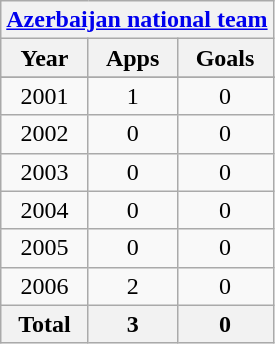<table class="wikitable" style="text-align:center">
<tr>
<th colspan=3><a href='#'>Azerbaijan national team</a></th>
</tr>
<tr>
<th>Year</th>
<th>Apps</th>
<th>Goals</th>
</tr>
<tr>
</tr>
<tr>
<td>2001</td>
<td>1</td>
<td>0</td>
</tr>
<tr>
<td>2002</td>
<td>0</td>
<td>0</td>
</tr>
<tr>
<td>2003</td>
<td>0</td>
<td>0</td>
</tr>
<tr>
<td>2004</td>
<td>0</td>
<td>0</td>
</tr>
<tr>
<td>2005</td>
<td>0</td>
<td>0</td>
</tr>
<tr>
<td>2006</td>
<td>2</td>
<td>0</td>
</tr>
<tr>
<th>Total</th>
<th>3</th>
<th>0</th>
</tr>
</table>
